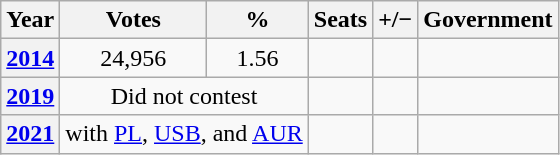<table class="wikitable" style="text-align:center">
<tr>
<th>Year</th>
<th>Votes</th>
<th>%</th>
<th>Seats</th>
<th>+/−</th>
<th rowspan=1>Government</th>
</tr>
<tr>
<th><a href='#'>2014</a></th>
<td>24,956</td>
<td>1.56</td>
<td></td>
<td></td>
<td></td>
</tr>
<tr>
<th><a href='#'>2019</a></th>
<td colspan="2">Did not contest</td>
<td></td>
<td></td>
<td></td>
</tr>
<tr>
<th><a href='#'>2021</a></th>
<td colspan="2">with <a href='#'>PL</a>, <a href='#'>USB</a>, and <a href='#'>AUR</a></td>
<td></td>
<td></td>
<td></td>
</tr>
</table>
